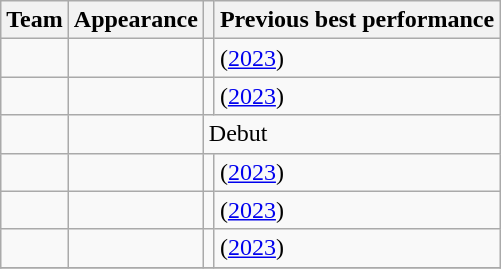<table class="wikitable sortable">
<tr>
<th>Team</th>
<th data-sort-type="number">Appearance</th>
<th></th>
<th>Previous best performance</th>
</tr>
<tr>
<td></td>
<td></td>
<td></td>
<td> (<a href='#'>2023</a>)</td>
</tr>
<tr>
<td></td>
<td></td>
<td></td>
<td> (<a href='#'>2023</a>)</td>
</tr>
<tr>
<td></td>
<td></td>
<td colspan="2">Debut</td>
</tr>
<tr>
<td></td>
<td></td>
<td></td>
<td> (<a href='#'>2023</a>)</td>
</tr>
<tr>
<td></td>
<td></td>
<td></td>
<td> (<a href='#'>2023</a>)</td>
</tr>
<tr>
<td></td>
<td></td>
<td></td>
<td> (<a href='#'>2023</a>)</td>
</tr>
<tr>
</tr>
</table>
